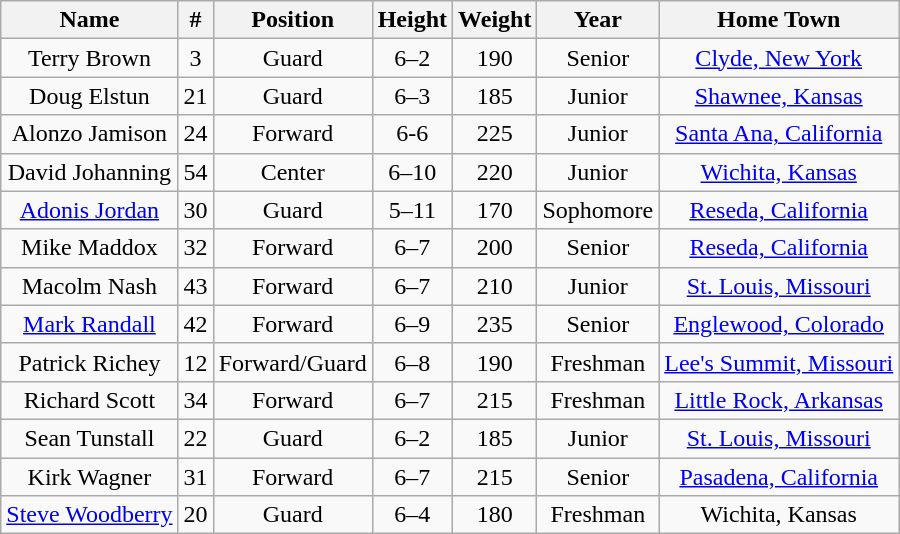<table class="wikitable" style="text-align: center;">
<tr>
<th>Name</th>
<th>#</th>
<th>Position</th>
<th>Height</th>
<th>Weight</th>
<th>Year</th>
<th>Home Town</th>
</tr>
<tr>
<td>Terry Brown</td>
<td>3</td>
<td>Guard</td>
<td>6–2</td>
<td>190</td>
<td>Senior</td>
<td><a href='#'>Clyde, New York</a></td>
</tr>
<tr>
<td>Doug Elstun</td>
<td>21</td>
<td>Guard</td>
<td>6–3</td>
<td>185</td>
<td>Junior</td>
<td><a href='#'>Shawnee, Kansas</a></td>
</tr>
<tr>
<td>Alonzo Jamison</td>
<td>24</td>
<td>Forward</td>
<td>6-6</td>
<td>225</td>
<td>Junior</td>
<td><a href='#'>Santa Ana, California</a></td>
</tr>
<tr>
<td>David Johanning</td>
<td>54</td>
<td>Center</td>
<td>6–10</td>
<td>220</td>
<td>Junior</td>
<td><a href='#'>Wichita, Kansas</a></td>
</tr>
<tr>
<td><a href='#'>Adonis Jordan</a></td>
<td>30</td>
<td>Guard</td>
<td>5–11</td>
<td>170</td>
<td>Sophomore</td>
<td><a href='#'>Reseda, California</a></td>
</tr>
<tr>
<td>Mike Maddox</td>
<td>32</td>
<td>Forward</td>
<td>6–7</td>
<td>200</td>
<td>Senior</td>
<td><a href='#'>Reseda, California</a></td>
</tr>
<tr>
<td>Macolm Nash</td>
<td>43</td>
<td>Forward</td>
<td>6–7</td>
<td>210</td>
<td>Junior</td>
<td><a href='#'>St. Louis, Missouri</a></td>
</tr>
<tr>
<td><a href='#'>Mark Randall</a></td>
<td>42</td>
<td>Forward</td>
<td>6–9</td>
<td>235</td>
<td>Senior</td>
<td><a href='#'>Englewood, Colorado</a></td>
</tr>
<tr>
<td>Patrick Richey</td>
<td>12</td>
<td>Forward/Guard</td>
<td>6–8</td>
<td>190</td>
<td>Freshman</td>
<td><a href='#'>Lee's Summit, Missouri</a></td>
</tr>
<tr>
<td>Richard Scott</td>
<td>34</td>
<td>Forward</td>
<td>6–7</td>
<td>215</td>
<td>Freshman</td>
<td><a href='#'>Little Rock, Arkansas</a></td>
</tr>
<tr>
<td>Sean Tunstall</td>
<td>22</td>
<td>Guard</td>
<td>6–2</td>
<td>185</td>
<td>Junior</td>
<td><a href='#'>St. Louis, Missouri</a></td>
</tr>
<tr>
<td>Kirk Wagner</td>
<td>31</td>
<td>Forward</td>
<td>6–7</td>
<td>215</td>
<td>Senior</td>
<td><a href='#'>Pasadena, California</a></td>
</tr>
<tr>
<td><a href='#'>Steve Woodberry</a></td>
<td>20</td>
<td>Guard</td>
<td>6–4</td>
<td>180</td>
<td>Freshman</td>
<td>Wichita, Kansas</td>
</tr>
</table>
